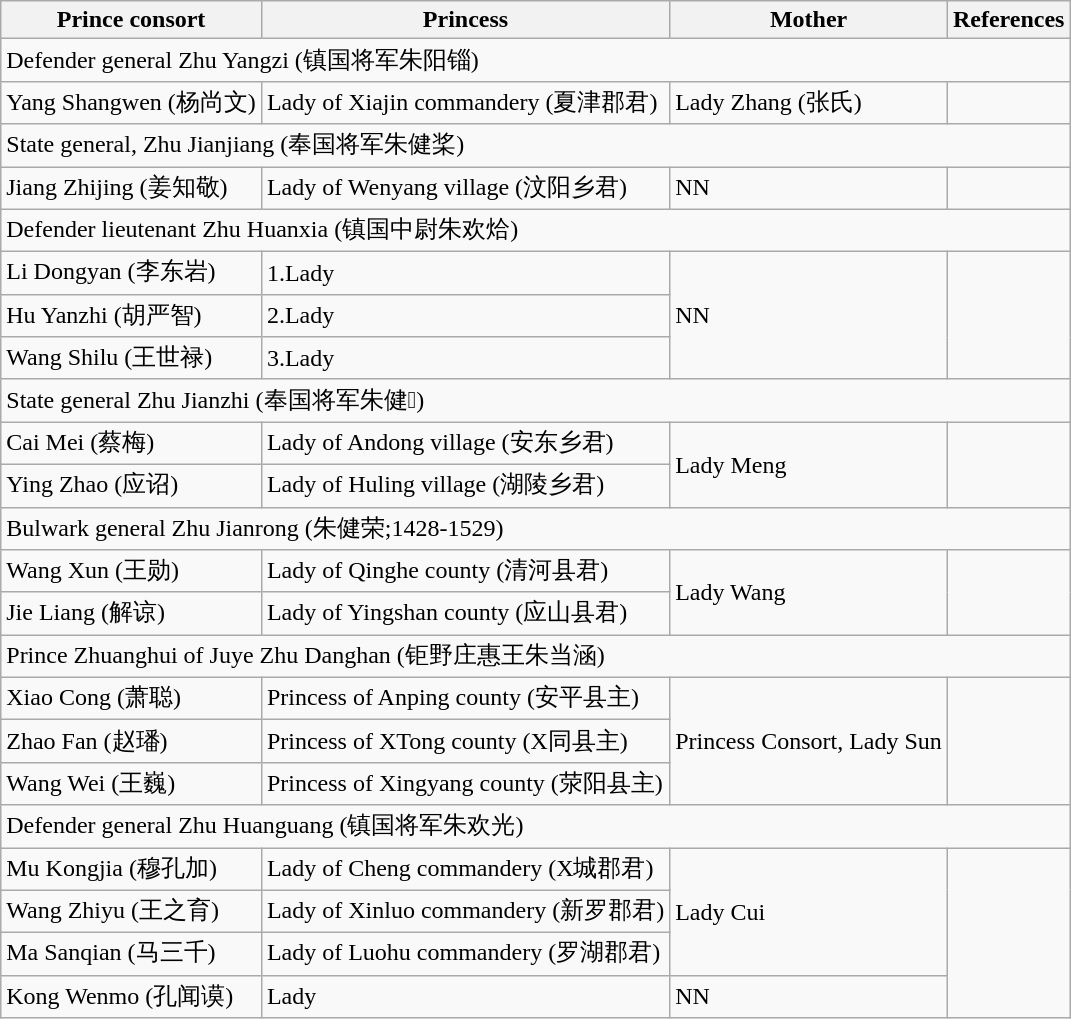<table class="wikitable">
<tr>
<th>Prince consort</th>
<th>Princess</th>
<th>Mother</th>
<th>References</th>
</tr>
<tr>
<td colspan="4">Defender general Zhu Yangzi (镇国将军朱阳锱)</td>
</tr>
<tr>
<td>Yang Shangwen (杨尚文)</td>
<td>Lady of Xiajin commandery (夏津郡君)</td>
<td>Lady Zhang (张氏)</td>
<td></td>
</tr>
<tr>
<td colspan="4">State general, Zhu Jianjiang  (奉国将军朱健桨)</td>
</tr>
<tr>
<td>Jiang Zhijing (姜知敬)</td>
<td>Lady of Wenyang village (汶阳乡君)</td>
<td>NN</td>
<td></td>
</tr>
<tr>
<td colspan="4">Defender lieutenant Zhu Huanxia (镇国中尉朱欢烚)</td>
</tr>
<tr>
<td>Li Dongyan (李东岩)</td>
<td>1.Lady</td>
<td rowspan="3">NN</td>
<td rowspan="3"></td>
</tr>
<tr>
<td>Hu Yanzhi (胡严智)</td>
<td>2.Lady</td>
</tr>
<tr>
<td>Wang Shilu (王世禄)</td>
<td>3.Lady</td>
</tr>
<tr>
<td colspan="4">State general Zhu Jianzhi (奉国将军朱健𬃊)</td>
</tr>
<tr>
<td>Cai Mei (蔡梅)</td>
<td>Lady of Andong village (安东乡君)</td>
<td rowspan="2">Lady Meng</td>
<td rowspan="2"></td>
</tr>
<tr>
<td>Ying Zhao (应诏)</td>
<td>Lady of Huling village (湖陵乡君)</td>
</tr>
<tr>
<td colspan="4">Bulwark general Zhu Jianrong (朱健荣;1428-1529)</td>
</tr>
<tr>
<td>Wang Xun (王勋)</td>
<td>Lady of Qinghe county (清河县君)</td>
<td rowspan="2">Lady Wang</td>
<td rowspan="2"></td>
</tr>
<tr>
<td>Jie Liang (解谅)</td>
<td>Lady of Yingshan county (应山县君)</td>
</tr>
<tr>
<td colspan="4">Prince Zhuanghui of Juye Zhu Danghan (钜野庄惠王朱当涵)</td>
</tr>
<tr>
<td>Xiao Cong (萧聪)</td>
<td>Princess of Anping county (安平县主)</td>
<td rowspan="3">Princess Consort, Lady Sun</td>
<td rowspan="3"></td>
</tr>
<tr>
<td>Zhao Fan (赵璠)</td>
<td>Princess of XTong county (X同县主)</td>
</tr>
<tr>
<td>Wang Wei (王巍)</td>
<td>Princess of Xingyang county (荥阳县主)</td>
</tr>
<tr>
<td colspan="4">Defender general Zhu Huanguang (镇国将军朱欢光)</td>
</tr>
<tr>
<td>Mu Kongjia (穆孔加)</td>
<td>Lady of Cheng commandery (X城郡君)</td>
<td rowspan="3">Lady Cui</td>
<td rowspan="4"></td>
</tr>
<tr>
<td>Wang Zhiyu (王之育)</td>
<td>Lady of Xinluo commandery (新罗郡君)</td>
</tr>
<tr>
<td>Ma Sanqian (马三千)</td>
<td>Lady of Luohu commandery (罗湖郡君)</td>
</tr>
<tr>
<td>Kong Wenmo (孔闻谟)</td>
<td>Lady</td>
<td>NN</td>
</tr>
</table>
